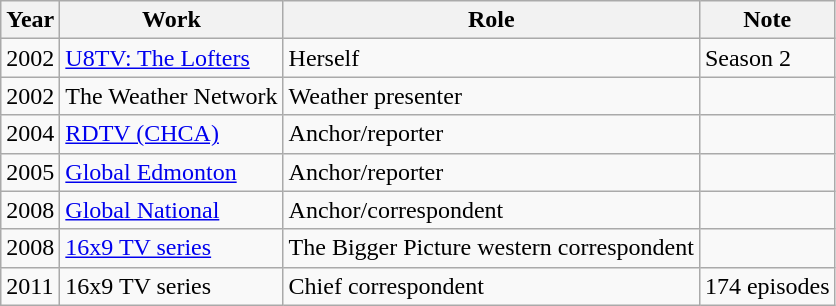<table class="wikitable">
<tr>
<th>Year</th>
<th>Work</th>
<th>Role</th>
<th>Note</th>
</tr>
<tr>
<td>2002</td>
<td><a href='#'>U8TV: The Lofters</a></td>
<td>Herself</td>
<td>Season 2</td>
</tr>
<tr>
<td>2002</td>
<td>The Weather Network</td>
<td>Weather presenter</td>
<td></td>
</tr>
<tr>
<td>2004</td>
<td><a href='#'>RDTV (CHCA)</a></td>
<td>Anchor/reporter</td>
<td></td>
</tr>
<tr>
<td>2005</td>
<td><a href='#'>Global Edmonton</a></td>
<td>Anchor/reporter</td>
<td></td>
</tr>
<tr>
<td>2008</td>
<td><a href='#'>Global National</a></td>
<td>Anchor/correspondent</td>
<td></td>
</tr>
<tr>
<td>2008</td>
<td><a href='#'>16x9 TV series</a></td>
<td>The Bigger Picture western correspondent</td>
<td></td>
</tr>
<tr>
<td>2011</td>
<td>16x9 TV series</td>
<td>Chief correspondent</td>
<td>174 episodes</td>
</tr>
</table>
